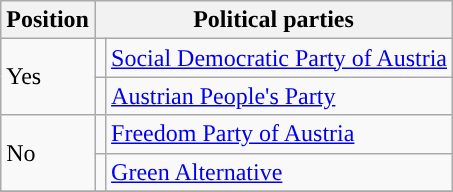<table class=wikitable>
<tr>
<th>Position</th>
<th colspan=2>Political parties</th>
</tr>
<tr>
<td rowspan="2">Yes</td>
<td style="background-color: "></td>
<td><a href='#'>Social Democratic Party of Austria</a></td>
</tr>
<tr>
<td style="background-color: "></td>
<td><a href='#'>Austrian People's Party</a></td>
</tr>
<tr>
<td rowspan="2">No</td>
<td style="background-color: "></td>
<td><a href='#'>Freedom Party of Austria</a></td>
</tr>
<tr>
<td style="background-color: "></td>
<td><a href='#'>Green Alternative</a></td>
</tr>
<tr>
</tr>
</table>
